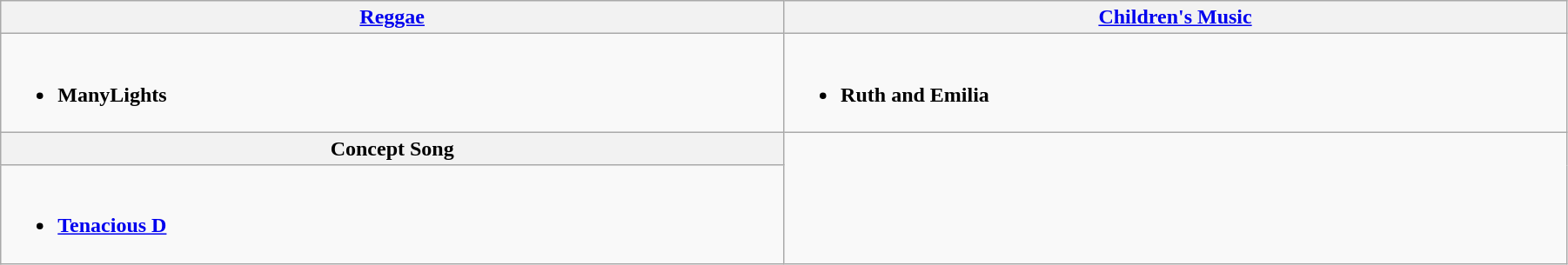<table class="wikitable" style="width:95%">
<tr>
<th width="50%"><a href='#'>Reggae</a></th>
<th width="50%"><a href='#'>Children's Music</a></th>
</tr>
<tr>
<td valign="top"><br><ul><li><strong>ManyLights</strong></li></ul></td>
<td valign="top"><br><ul><li><strong>Ruth and Emilia</strong></li></ul></td>
</tr>
<tr>
<th width="50%">Concept Song</th>
</tr>
<tr>
<td valign="top"><br><ul><li><strong><a href='#'>Tenacious D</a></strong></li></ul></td>
</tr>
</table>
